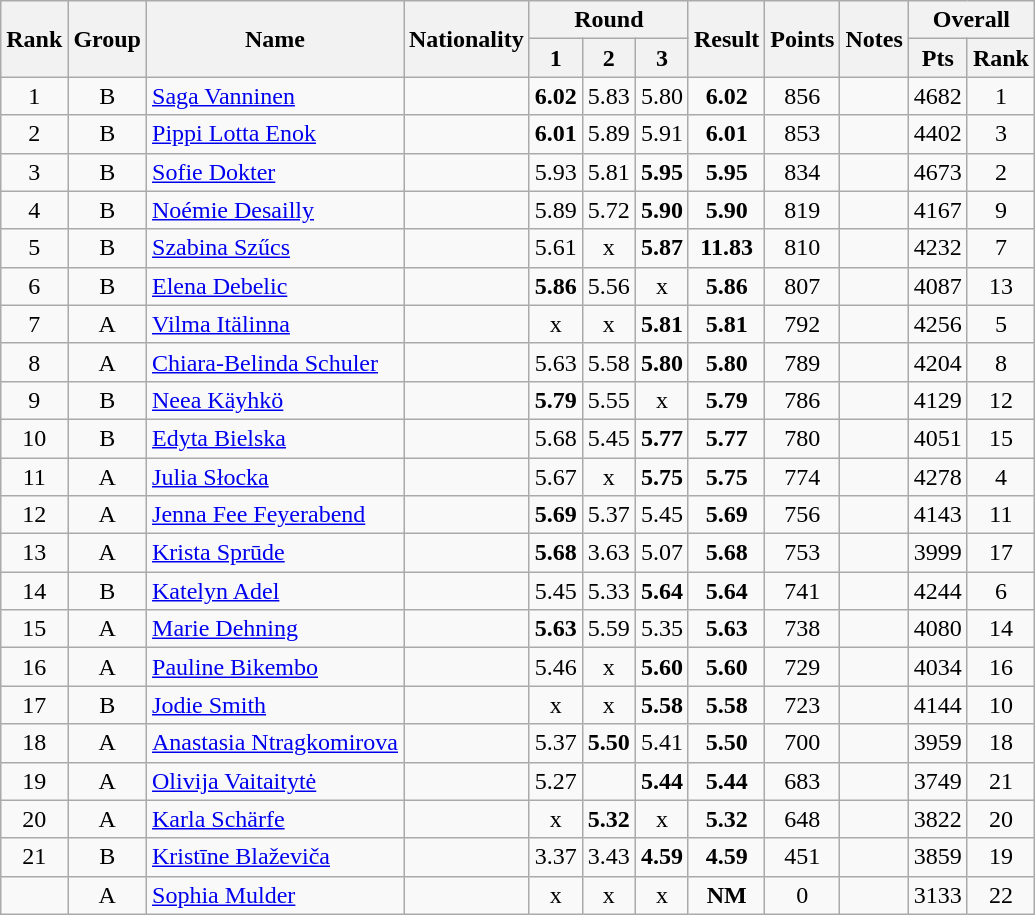<table class="wikitable sortable" style="text-align:center">
<tr>
<th rowspan=2>Rank</th>
<th rowspan=2>Group</th>
<th rowspan=2>Name</th>
<th rowspan=2>Nationality</th>
<th colspan=3>Round</th>
<th rowspan=2 data-sort-type="number">Result</th>
<th rowspan=2>Points</th>
<th rowspan=2>Notes</th>
<th colspan=2>Overall</th>
</tr>
<tr>
<th data-sort-type="number">1</th>
<th data-sort-type="number">2</th>
<th data-sort-type="number">3</th>
<th>Pts</th>
<th>Rank</th>
</tr>
<tr>
<td>1</td>
<td>B</td>
<td align=left><a href='#'>Saga Vanninen</a></td>
<td align=left></td>
<td><strong>6.02</strong></td>
<td>5.83</td>
<td>5.80</td>
<td><strong>6.02</strong></td>
<td>856</td>
<td></td>
<td>4682</td>
<td>1</td>
</tr>
<tr>
<td>2</td>
<td>B</td>
<td align=left><a href='#'>Pippi Lotta Enok</a></td>
<td align=left></td>
<td><strong>6.01</strong></td>
<td>5.89</td>
<td>5.91</td>
<td><strong>6.01</strong></td>
<td>853</td>
<td></td>
<td>4402</td>
<td>3</td>
</tr>
<tr>
<td>3</td>
<td>B</td>
<td align=left><a href='#'>Sofie Dokter</a></td>
<td align=left></td>
<td>5.93</td>
<td>5.81</td>
<td><strong>5.95</strong></td>
<td><strong>5.95</strong></td>
<td>834</td>
<td></td>
<td>4673</td>
<td>2</td>
</tr>
<tr>
<td>4</td>
<td>B</td>
<td align=left><a href='#'>Noémie Desailly</a></td>
<td align=left></td>
<td>5.89</td>
<td>5.72</td>
<td><strong>5.90</strong></td>
<td><strong>5.90</strong></td>
<td>819</td>
<td></td>
<td>4167</td>
<td>9</td>
</tr>
<tr>
<td>5</td>
<td>B</td>
<td align=left><a href='#'>Szabina Szűcs</a></td>
<td align=left></td>
<td>5.61</td>
<td>x</td>
<td><strong>5.87</strong></td>
<td><strong>11.83</strong></td>
<td>810</td>
<td></td>
<td>4232</td>
<td>7</td>
</tr>
<tr>
<td>6</td>
<td>B</td>
<td align=left><a href='#'>Elena Debelic</a></td>
<td align=left></td>
<td><strong>5.86</strong></td>
<td>5.56</td>
<td>x</td>
<td><strong>5.86</strong></td>
<td>807</td>
<td></td>
<td>4087</td>
<td>13</td>
</tr>
<tr>
<td>7</td>
<td>A</td>
<td align=left><a href='#'>Vilma Itälinna</a></td>
<td align=left></td>
<td>x</td>
<td>x</td>
<td><strong>5.81</strong></td>
<td><strong>5.81</strong></td>
<td>792</td>
<td></td>
<td>4256</td>
<td>5</td>
</tr>
<tr>
<td>8</td>
<td>A</td>
<td align=left><a href='#'>Chiara-Belinda Schuler</a></td>
<td align=left></td>
<td>5.63</td>
<td>5.58</td>
<td><strong>5.80</strong></td>
<td><strong>5.80</strong></td>
<td>789</td>
<td></td>
<td>4204</td>
<td>8</td>
</tr>
<tr>
<td>9</td>
<td>B</td>
<td align=left><a href='#'>Neea Käyhkö</a></td>
<td align=left></td>
<td><strong>5.79</strong></td>
<td>5.55</td>
<td>x</td>
<td><strong>5.79</strong></td>
<td>786</td>
<td></td>
<td>4129</td>
<td>12</td>
</tr>
<tr>
<td>10</td>
<td>B</td>
<td align=left><a href='#'>Edyta Bielska</a></td>
<td align=left></td>
<td>5.68</td>
<td>5.45</td>
<td><strong>5.77</strong></td>
<td><strong>5.77</strong></td>
<td>780</td>
<td></td>
<td>4051</td>
<td>15</td>
</tr>
<tr>
<td>11</td>
<td>A</td>
<td align=left><a href='#'>Julia Słocka</a></td>
<td align=left></td>
<td>5.67</td>
<td>x</td>
<td><strong>5.75</strong></td>
<td><strong>5.75</strong></td>
<td>774</td>
<td></td>
<td>4278</td>
<td>4</td>
</tr>
<tr>
<td>12</td>
<td>A</td>
<td align=left><a href='#'>Jenna Fee Feyerabend</a></td>
<td align=left></td>
<td><strong>5.69</strong></td>
<td>5.37</td>
<td>5.45</td>
<td><strong>5.69</strong></td>
<td>756</td>
<td></td>
<td>4143</td>
<td>11</td>
</tr>
<tr>
<td>13</td>
<td>A</td>
<td align=left><a href='#'>Krista Sprūde</a></td>
<td align=left></td>
<td><strong>5.68</strong></td>
<td>3.63</td>
<td>5.07</td>
<td><strong>5.68</strong></td>
<td>753</td>
<td></td>
<td>3999</td>
<td>17</td>
</tr>
<tr>
<td>14</td>
<td>B</td>
<td align=left><a href='#'>Katelyn Adel</a></td>
<td align=left></td>
<td>5.45</td>
<td>5.33</td>
<td><strong>5.64</strong></td>
<td><strong>5.64</strong></td>
<td>741</td>
<td></td>
<td>4244</td>
<td>6</td>
</tr>
<tr>
<td>15</td>
<td>A</td>
<td align=left><a href='#'>Marie Dehning</a></td>
<td align=left></td>
<td><strong>5.63</strong></td>
<td>5.59</td>
<td>5.35</td>
<td><strong>5.63</strong></td>
<td>738</td>
<td></td>
<td>4080</td>
<td>14</td>
</tr>
<tr>
<td>16</td>
<td>A</td>
<td align=left><a href='#'>Pauline Bikembo</a></td>
<td align=left></td>
<td>5.46</td>
<td>x</td>
<td><strong>5.60</strong></td>
<td><strong>5.60</strong></td>
<td>729</td>
<td></td>
<td>4034</td>
<td>16</td>
</tr>
<tr>
<td>17</td>
<td>B</td>
<td align=left><a href='#'>Jodie Smith</a></td>
<td align=left></td>
<td>x</td>
<td>x</td>
<td><strong>5.58</strong></td>
<td><strong>5.58</strong></td>
<td>723</td>
<td></td>
<td>4144</td>
<td>10</td>
</tr>
<tr>
<td>18</td>
<td>A</td>
<td align=left><a href='#'>Anastasia Ntragkomirova</a></td>
<td align=left></td>
<td>5.37</td>
<td><strong>5.50</strong></td>
<td>5.41</td>
<td><strong>5.50</strong></td>
<td>700</td>
<td></td>
<td>3959</td>
<td>18</td>
</tr>
<tr>
<td>19</td>
<td>A</td>
<td align=left><a href='#'>Olivija Vaitaitytė</a></td>
<td align=left></td>
<td>5.27</td>
<td></td>
<td><strong>5.44</strong></td>
<td><strong>5.44</strong></td>
<td>683</td>
<td></td>
<td>3749</td>
<td>21</td>
</tr>
<tr>
<td>20</td>
<td>A</td>
<td align=left><a href='#'>Karla Schärfe</a></td>
<td align=left></td>
<td>x</td>
<td><strong>5.32</strong></td>
<td>x</td>
<td><strong>5.32</strong></td>
<td>648</td>
<td></td>
<td>3822</td>
<td>20</td>
</tr>
<tr>
<td>21</td>
<td>B</td>
<td align=left><a href='#'>Kristīne Blaževiča</a></td>
<td align=left></td>
<td>3.37</td>
<td>3.43</td>
<td><strong>4.59</strong></td>
<td><strong>4.59</strong></td>
<td>451</td>
<td></td>
<td>3859</td>
<td>19</td>
</tr>
<tr>
<td></td>
<td>A</td>
<td align=left><a href='#'>Sophia Mulder</a></td>
<td align=left></td>
<td>x</td>
<td>x</td>
<td>x</td>
<td><strong>NM</strong></td>
<td>0</td>
<td></td>
<td>3133</td>
<td>22</td>
</tr>
</table>
